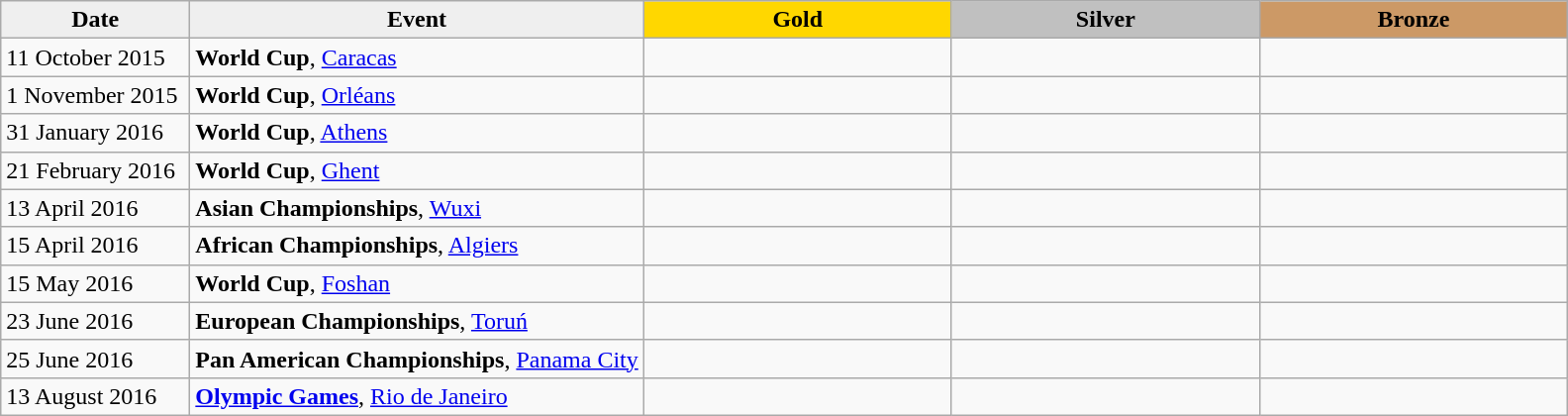<table class="wikitable plainrowheaders" border="1" style="font-size:100%">
<tr align=center>
<th scope=col style="width:120px; background: #efefef;">Date</th>
<th scope=col style="background: #efefef;">Event</th>
<th scope=col colspan=1 style="width:200px; background: gold;">Gold</th>
<th scope=col colspan=1 style="width:200px; background: silver;">Silver</th>
<th scope=col colspan=1 style="width:200px; background: #cc9966;">Bronze</th>
</tr>
<tr>
<td>11 October 2015</td>
<td><strong>World Cup</strong>, <a href='#'>Caracas</a></td>
<td></td>
<td></td>
<td></td>
</tr>
<tr>
<td>1 November 2015</td>
<td><strong>World Cup</strong>, <a href='#'>Orléans</a></td>
<td></td>
<td></td>
<td></td>
</tr>
<tr>
<td>31 January 2016</td>
<td><strong>World Cup</strong>, <a href='#'>Athens</a></td>
<td></td>
<td></td>
<td></td>
</tr>
<tr>
<td>21 February 2016</td>
<td><strong>World Cup</strong>, <a href='#'>Ghent</a></td>
<td></td>
<td></td>
<td></td>
</tr>
<tr>
<td>13 April 2016</td>
<td><strong>Asian Championships</strong>, <a href='#'>Wuxi</a></td>
<td></td>
<td></td>
<td></td>
</tr>
<tr>
<td>15 April 2016</td>
<td><strong>African Championships</strong>, <a href='#'>Algiers</a></td>
<td></td>
<td></td>
<td></td>
</tr>
<tr>
<td>15 May 2016</td>
<td><strong>World Cup</strong>, <a href='#'>Foshan</a></td>
<td></td>
<td></td>
<td></td>
</tr>
<tr>
<td>23 June 2016</td>
<td><strong>European Championships</strong>, <a href='#'>Toruń</a></td>
<td></td>
<td></td>
<td></td>
</tr>
<tr>
<td>25 June 2016</td>
<td><strong>Pan American Championships</strong>, <a href='#'>Panama City</a></td>
<td></td>
<td></td>
<td></td>
</tr>
<tr>
<td>13 August 2016</td>
<td><strong><a href='#'>Olympic Games</a></strong>, <a href='#'>Rio de Janeiro</a></td>
<td></td>
<td></td>
<td></td>
</tr>
</table>
